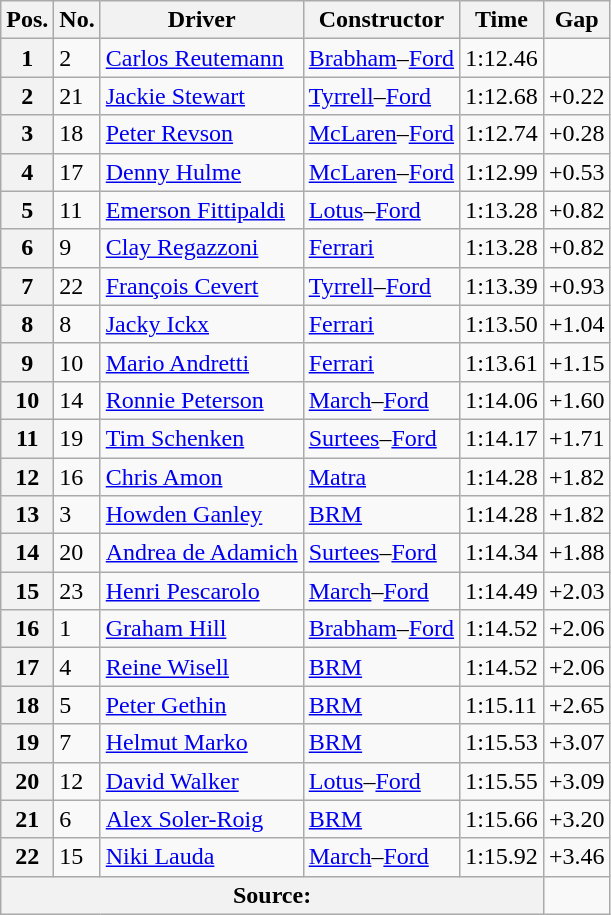<table class="wikitable sortable">
<tr>
<th>Pos.</th>
<th>No.</th>
<th>Driver</th>
<th>Constructor</th>
<th>Time</th>
<th>Gap</th>
</tr>
<tr>
<th>1</th>
<td>2</td>
<td> <a href='#'>Carlos Reutemann</a></td>
<td><a href='#'>Brabham</a>–<a href='#'>Ford</a></td>
<td>1:12.46</td>
<td></td>
</tr>
<tr>
<th>2</th>
<td>21</td>
<td> <a href='#'>Jackie Stewart</a></td>
<td><a href='#'>Tyrrell</a>–<a href='#'>Ford</a></td>
<td>1:12.68</td>
<td>+0.22</td>
</tr>
<tr>
<th>3</th>
<td>18</td>
<td> <a href='#'>Peter Revson</a></td>
<td><a href='#'>McLaren</a>–<a href='#'>Ford</a></td>
<td>1:12.74</td>
<td>+0.28</td>
</tr>
<tr>
<th>4</th>
<td>17</td>
<td> <a href='#'>Denny Hulme</a></td>
<td><a href='#'>McLaren</a>–<a href='#'>Ford</a></td>
<td>1:12.99</td>
<td>+0.53</td>
</tr>
<tr>
<th>5</th>
<td>11</td>
<td> <a href='#'>Emerson Fittipaldi</a></td>
<td><a href='#'>Lotus</a>–<a href='#'>Ford</a></td>
<td>1:13.28</td>
<td>+0.82</td>
</tr>
<tr>
<th>6</th>
<td>9</td>
<td> <a href='#'>Clay Regazzoni</a></td>
<td><a href='#'>Ferrari</a></td>
<td>1:13.28</td>
<td>+0.82</td>
</tr>
<tr>
<th>7</th>
<td>22</td>
<td> <a href='#'>François Cevert</a></td>
<td><a href='#'>Tyrrell</a>–<a href='#'>Ford</a></td>
<td>1:13.39</td>
<td>+0.93</td>
</tr>
<tr>
<th>8</th>
<td>8</td>
<td> <a href='#'>Jacky Ickx</a></td>
<td><a href='#'>Ferrari</a></td>
<td>1:13.50</td>
<td>+1.04</td>
</tr>
<tr>
<th>9</th>
<td>10</td>
<td> <a href='#'>Mario Andretti</a></td>
<td><a href='#'>Ferrari</a></td>
<td>1:13.61</td>
<td>+1.15</td>
</tr>
<tr>
<th>10</th>
<td>14</td>
<td> <a href='#'>Ronnie Peterson</a></td>
<td><a href='#'>March</a>–<a href='#'>Ford</a></td>
<td>1:14.06</td>
<td>+1.60</td>
</tr>
<tr>
<th>11</th>
<td>19</td>
<td> <a href='#'>Tim Schenken</a></td>
<td><a href='#'>Surtees</a>–<a href='#'>Ford</a></td>
<td>1:14.17</td>
<td>+1.71</td>
</tr>
<tr>
<th>12</th>
<td>16</td>
<td> <a href='#'>Chris Amon</a></td>
<td><a href='#'>Matra</a></td>
<td>1:14.28</td>
<td>+1.82</td>
</tr>
<tr>
<th>13</th>
<td>3</td>
<td> <a href='#'>Howden Ganley</a></td>
<td><a href='#'>BRM</a></td>
<td>1:14.28</td>
<td>+1.82</td>
</tr>
<tr>
<th>14</th>
<td>20</td>
<td> <a href='#'>Andrea de Adamich</a></td>
<td><a href='#'>Surtees</a>–<a href='#'>Ford</a></td>
<td>1:14.34</td>
<td>+1.88</td>
</tr>
<tr>
<th>15</th>
<td>23</td>
<td> <a href='#'>Henri Pescarolo</a></td>
<td><a href='#'>March</a>–<a href='#'>Ford</a></td>
<td>1:14.49</td>
<td>+2.03</td>
</tr>
<tr>
<th>16</th>
<td>1</td>
<td> <a href='#'>Graham Hill</a></td>
<td><a href='#'>Brabham</a>–<a href='#'>Ford</a></td>
<td>1:14.52</td>
<td>+2.06</td>
</tr>
<tr>
<th>17</th>
<td>4</td>
<td> <a href='#'>Reine Wisell</a></td>
<td><a href='#'>BRM</a></td>
<td>1:14.52</td>
<td>+2.06</td>
</tr>
<tr>
<th>18</th>
<td>5</td>
<td> <a href='#'>Peter Gethin</a></td>
<td><a href='#'>BRM</a></td>
<td>1:15.11</td>
<td>+2.65</td>
</tr>
<tr>
<th>19</th>
<td>7</td>
<td> <a href='#'>Helmut Marko</a></td>
<td><a href='#'>BRM</a></td>
<td>1:15.53</td>
<td>+3.07</td>
</tr>
<tr>
<th>20</th>
<td>12</td>
<td> <a href='#'>David Walker</a></td>
<td><a href='#'>Lotus</a>–<a href='#'>Ford</a></td>
<td>1:15.55</td>
<td>+3.09</td>
</tr>
<tr>
<th>21</th>
<td>6</td>
<td> <a href='#'>Alex Soler-Roig</a></td>
<td><a href='#'>BRM</a></td>
<td>1:15.66</td>
<td>+3.20</td>
</tr>
<tr>
<th>22</th>
<td>15</td>
<td> <a href='#'>Niki Lauda</a></td>
<td><a href='#'>March</a>–<a href='#'>Ford</a></td>
<td>1:15.92</td>
<td>+3.46</td>
</tr>
<tr>
<th colspan=5>Source:</th>
</tr>
</table>
